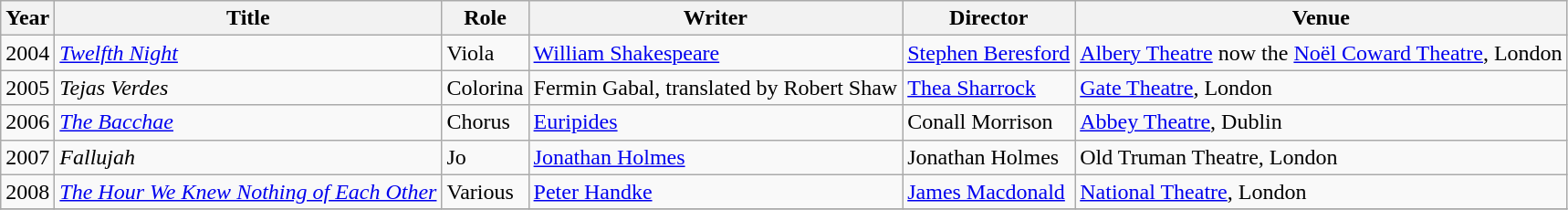<table class="wikitable sortable">
<tr>
<th>Year</th>
<th>Title</th>
<th>Role</th>
<th>Writer</th>
<th>Director</th>
<th>Venue</th>
</tr>
<tr>
<td>2004</td>
<td><em><a href='#'>Twelfth Night</a></em></td>
<td>Viola</td>
<td><a href='#'>William Shakespeare</a></td>
<td><a href='#'>Stephen Beresford</a></td>
<td><a href='#'>Albery Theatre</a> now the <a href='#'>Noël Coward Theatre</a>, London</td>
</tr>
<tr>
<td>2005</td>
<td><em>Tejas Verdes</em></td>
<td>Colorina</td>
<td>Fermin Gabal, translated by Robert Shaw</td>
<td><a href='#'>Thea Sharrock</a></td>
<td><a href='#'>Gate Theatre</a>, London</td>
</tr>
<tr>
<td>2006</td>
<td><em><a href='#'>The Bacchae</a></em></td>
<td>Chorus</td>
<td><a href='#'>Euripides</a></td>
<td>Conall Morrison</td>
<td><a href='#'>Abbey Theatre</a>, Dublin</td>
</tr>
<tr>
<td>2007</td>
<td><em>Fallujah</em></td>
<td>Jo</td>
<td><a href='#'>Jonathan Holmes</a></td>
<td>Jonathan Holmes</td>
<td>Old Truman Theatre, London</td>
</tr>
<tr>
<td>2008</td>
<td><em><a href='#'>The Hour We Knew Nothing of Each Other</a></em></td>
<td>Various</td>
<td><a href='#'>Peter Handke</a></td>
<td><a href='#'>James Macdonald</a></td>
<td><a href='#'>National Theatre</a>, London</td>
</tr>
<tr>
</tr>
</table>
